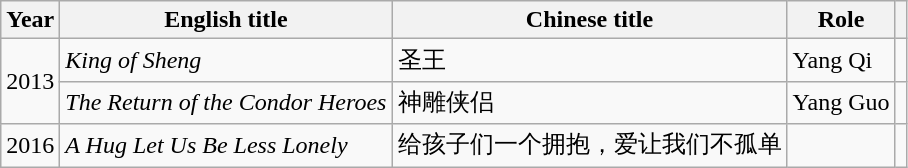<table class="wikitable sortable">
<tr>
<th>Year</th>
<th>English title</th>
<th>Chinese title</th>
<th>Role</th>
<th class="unsortable"></th>
</tr>
<tr>
<td rowspan=2>2013</td>
<td><em>King of Sheng</em></td>
<td>圣王</td>
<td>Yang Qi</td>
<td></td>
</tr>
<tr>
<td><em>The Return of the Condor Heroes</em></td>
<td>神雕侠侣</td>
<td>Yang Guo</td>
<td></td>
</tr>
<tr>
<td>2016</td>
<td><em>A Hug Let Us Be Less Lonely</em></td>
<td>给孩子们一个拥抱，爱让我们不孤单</td>
<td></td>
<td></td>
</tr>
</table>
